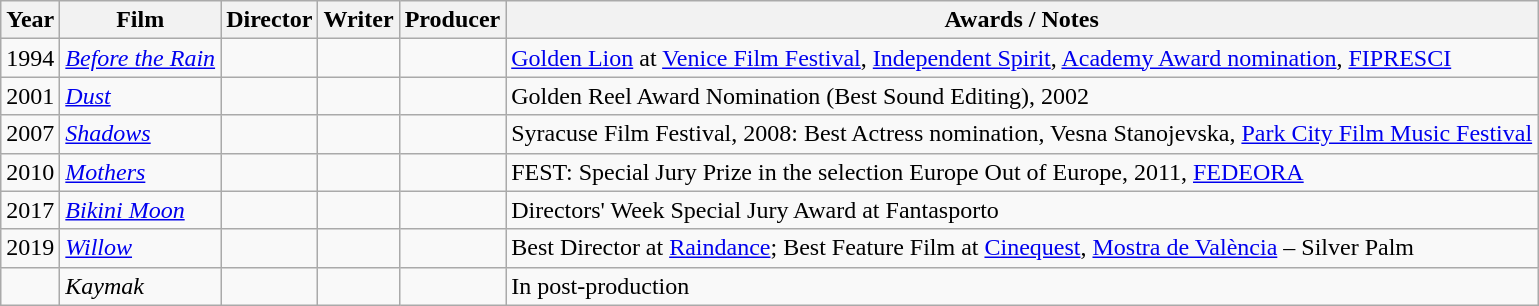<table class="wikitable sortable">
<tr  style="background:#b0c4de; text-align:center;">
<th>Year</th>
<th>Film</th>
<th>Director</th>
<th>Writer</th>
<th>Producer</th>
<th>Awards / Notes</th>
</tr>
<tr>
<td>1994</td>
<td><em><a href='#'>Before the Rain</a></em></td>
<td></td>
<td></td>
<td></td>
<td><a href='#'>Golden Lion</a> at <a href='#'>Venice Film Festival</a>, <a href='#'>Independent Spirit</a>, <a href='#'>Academy Award nomination</a>, <a href='#'>FIPRESCI</a></td>
</tr>
<tr>
<td>2001</td>
<td><em><a href='#'>Dust</a></em></td>
<td></td>
<td></td>
<td></td>
<td>Golden Reel Award Nomination (Best Sound Editing), 2002</td>
</tr>
<tr>
<td>2007</td>
<td><em><a href='#'>Shadows</a></em></td>
<td></td>
<td></td>
<td></td>
<td>Syracuse Film Festival, 2008: Best Actress nomination, Vesna Stanojevska, <a href='#'>Park City Film Music Festival</a></td>
</tr>
<tr>
<td>2010</td>
<td><em><a href='#'>Mothers</a></em></td>
<td></td>
<td></td>
<td></td>
<td>FEST: Special Jury Prize in the selection Europe Out of Europe, 2011, <a href='#'>FEDEORA</a></td>
</tr>
<tr>
<td>2017</td>
<td><em><a href='#'>Bikini Moon</a></em></td>
<td></td>
<td></td>
<td></td>
<td>Directors' Week Special Jury Award at Fantasporto</td>
</tr>
<tr>
<td>2019</td>
<td><em><a href='#'>Willow</a></em></td>
<td></td>
<td></td>
<td></td>
<td>Best Director at <a href='#'>Raindance</a>; Best Feature Film at <a href='#'>Cinequest</a>, <a href='#'>Mostra de València</a> – Silver Palm</td>
</tr>
<tr>
<td></td>
<td><em>Kaymak</em></td>
<td></td>
<td></td>
<td></td>
<td>In post-production</td>
</tr>
</table>
